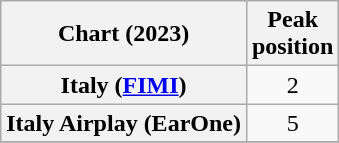<table class="wikitable sortable plainrowheaders" style="text-align:center">
<tr>
<th scope="col">Chart (2023)</th>
<th scope="col">Peak<br>position</th>
</tr>
<tr>
<th scope="row">Italy (<a href='#'>FIMI</a>)</th>
<td>2</td>
</tr>
<tr>
<th scope="row">Italy Airplay (EarOne)</th>
<td>5</td>
</tr>
<tr>
</tr>
</table>
